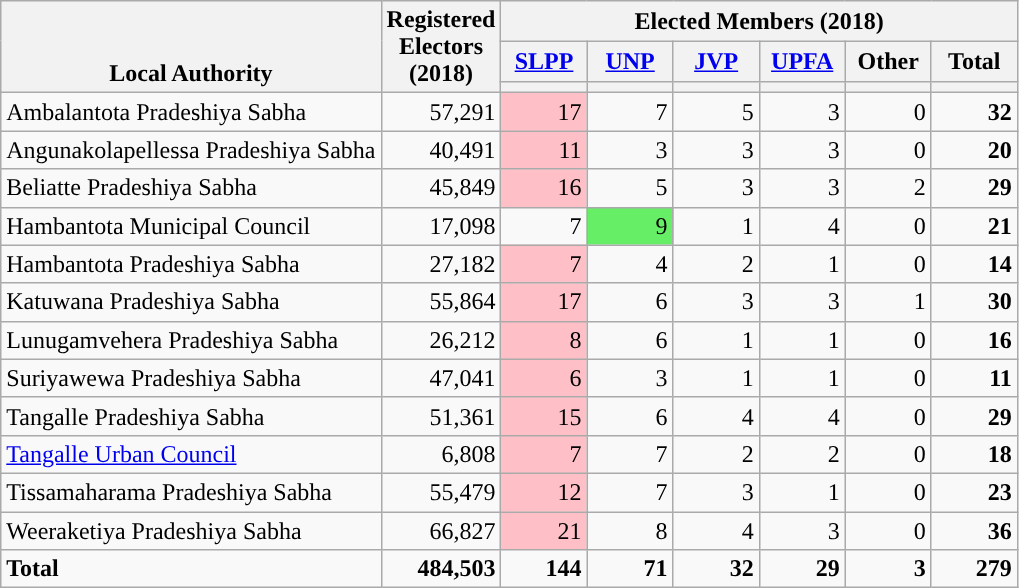<table class="wikitable" border="1" style="text-align:right;">
<tr>
<th style="vertical-align:bottom;" rowspan=3>Local Authority</th>
<th style="vertical-align:bottom;" rowspan=3>Registered<br>Electors<br>(2018)</th>
<th colspan=6>Elected Members (2018)</th>
</tr>
<tr>
<th style="width:50px;"><a href='#'>SLPP</a></th>
<th style="width:50px;"><a href='#'>UNP</a></th>
<th style="width:50px;"><a href='#'>JVP</a></th>
<th style="width:50px;"><a href='#'>UPFA</a></th>
<th style="width:50px;">Other</th>
<th style="width:50px;">Total</th>
</tr>
<tr>
<th style="background:"></th>
<th style="background:"></th>
<th style="background:"></th>
<th style="background:"></th>
<th></th>
<th></th>
</tr>
<tr>
<td align=left>Ambalantota Pradeshiya Sabha</td>
<td>57,291</td>
<td bgcolor="#FEC0C6">17</td>
<td>7</td>
<td>5</td>
<td>3</td>
<td>0</td>
<td><strong>32</strong></td>
</tr>
<tr>
<td align=left>Angunakolapellessa Pradeshiya Sabha</td>
<td>40,491</td>
<td bgcolor="#FEC0C6">11</td>
<td>3</td>
<td>3</td>
<td>3</td>
<td>0</td>
<td><strong>20</strong></td>
</tr>
<tr>
<td align=left>Beliatte Pradeshiya Sabha</td>
<td>45,849</td>
<td bgcolor="#FEC0C6">16</td>
<td>5</td>
<td>3</td>
<td>3</td>
<td>2</td>
<td><strong>29</strong></td>
</tr>
<tr>
<td align=left>Hambantota Municipal Council</td>
<td>17,098</td>
<td>7</td>
<td bgcolor="#66EE66">9</td>
<td>1</td>
<td>4</td>
<td>0</td>
<td><strong>21</strong></td>
</tr>
<tr>
<td align=left>Hambantota Pradeshiya Sabha</td>
<td>27,182</td>
<td bgcolor="#FEC0C6">7</td>
<td>4</td>
<td>2</td>
<td>1</td>
<td>0</td>
<td><strong>14</strong></td>
</tr>
<tr>
<td align=left>Katuwana Pradeshiya Sabha</td>
<td>55,864</td>
<td bgcolor="#FEC0C6">17</td>
<td>6</td>
<td>3</td>
<td>3</td>
<td>1</td>
<td><strong>30</strong></td>
</tr>
<tr>
<td align=left>Lunugamvehera Pradeshiya Sabha</td>
<td>26,212</td>
<td bgcolor="#FEC0C6">8</td>
<td>6</td>
<td>1</td>
<td>1</td>
<td>0</td>
<td><strong>16</strong></td>
</tr>
<tr>
<td align=left>Suriyawewa Pradeshiya Sabha</td>
<td>47,041</td>
<td bgcolor="#FEC0C6">6</td>
<td>3</td>
<td>1</td>
<td>1</td>
<td>0</td>
<td><strong>11</strong></td>
</tr>
<tr>
<td align=left>Tangalle Pradeshiya Sabha</td>
<td>51,361</td>
<td bgcolor="#FEC0C6">15</td>
<td>6</td>
<td>4</td>
<td>4</td>
<td>0</td>
<td><strong>29</strong></td>
</tr>
<tr>
<td align=left><a href='#'>Tangalle Urban Council</a></td>
<td>6,808</td>
<td bgcolor="#FEC0C6">7</td>
<td>7</td>
<td>2</td>
<td>2</td>
<td>0</td>
<td><strong>18</strong></td>
</tr>
<tr>
<td align=left>Tissamaharama Pradeshiya Sabha</td>
<td>55,479</td>
<td bgcolor="#FEC0C6">12</td>
<td>7</td>
<td>3</td>
<td>1</td>
<td>0</td>
<td><strong>23</strong></td>
</tr>
<tr>
<td align=left>Weeraketiya Pradeshiya Sabha</td>
<td>66,827</td>
<td bgcolor="#FEC0C6">21</td>
<td>8</td>
<td>4</td>
<td>3</td>
<td>0</td>
<td><strong>36</strong></td>
</tr>
<tr style="font-weight:bold">
<td align=left>Total</td>
<td>484,503</td>
<td>144</td>
<td>71</td>
<td>32</td>
<td>29</td>
<td>3</td>
<td>279</td>
</tr>
</table>
